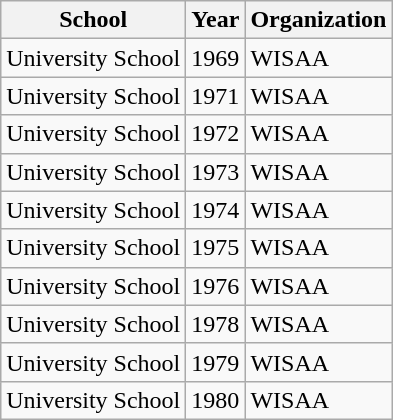<table class="wikitable">
<tr>
<th>School</th>
<th>Year</th>
<th>Organization</th>
</tr>
<tr>
<td>University School</td>
<td>1969</td>
<td>WISAA</td>
</tr>
<tr>
<td>University School</td>
<td>1971</td>
<td>WISAA</td>
</tr>
<tr>
<td>University School</td>
<td>1972</td>
<td>WISAA</td>
</tr>
<tr>
<td>University School</td>
<td>1973</td>
<td>WISAA</td>
</tr>
<tr>
<td>University School</td>
<td>1974</td>
<td>WISAA</td>
</tr>
<tr>
<td>University School</td>
<td>1975</td>
<td>WISAA</td>
</tr>
<tr>
<td>University School</td>
<td>1976</td>
<td>WISAA</td>
</tr>
<tr>
<td>University School</td>
<td>1978</td>
<td>WISAA</td>
</tr>
<tr>
<td>University School</td>
<td>1979</td>
<td>WISAA</td>
</tr>
<tr>
<td>University School</td>
<td>1980</td>
<td>WISAA</td>
</tr>
</table>
